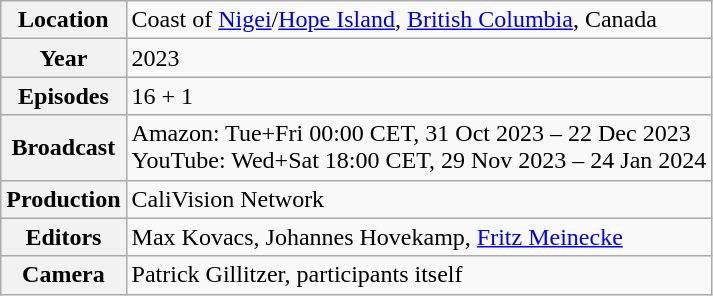<table class="wikitable floatright">
<tr>
<th>Location</th>
<td>Coast of <a href='#'>Nigei</a>/<a href='#'>Hope Island</a>, <a href='#'>British Columbia</a>, Canada</td>
</tr>
<tr>
<th>Year</th>
<td>2023</td>
</tr>
<tr>
<th>Episodes</th>
<td>16 + 1</td>
</tr>
<tr>
<th>Broadcast</th>
<td>Amazon:  Tue+Fri    00:00 CET, 31 Oct 2023 – 22 Dec 2023<br>YouTube: Wed+Sat 18:00 CET, 29 Nov 2023 – 24 Jan 2024</td>
</tr>
<tr>
<th>Production</th>
<td>CaliVision Network</td>
</tr>
<tr>
<th>Editors</th>
<td>Max Kovacs, Johannes Hovekamp, <a href='#'>Fritz Meinecke</a></td>
</tr>
<tr>
<th>Camera</th>
<td>Patrick Gillitzer, participants itself</td>
</tr>
</table>
